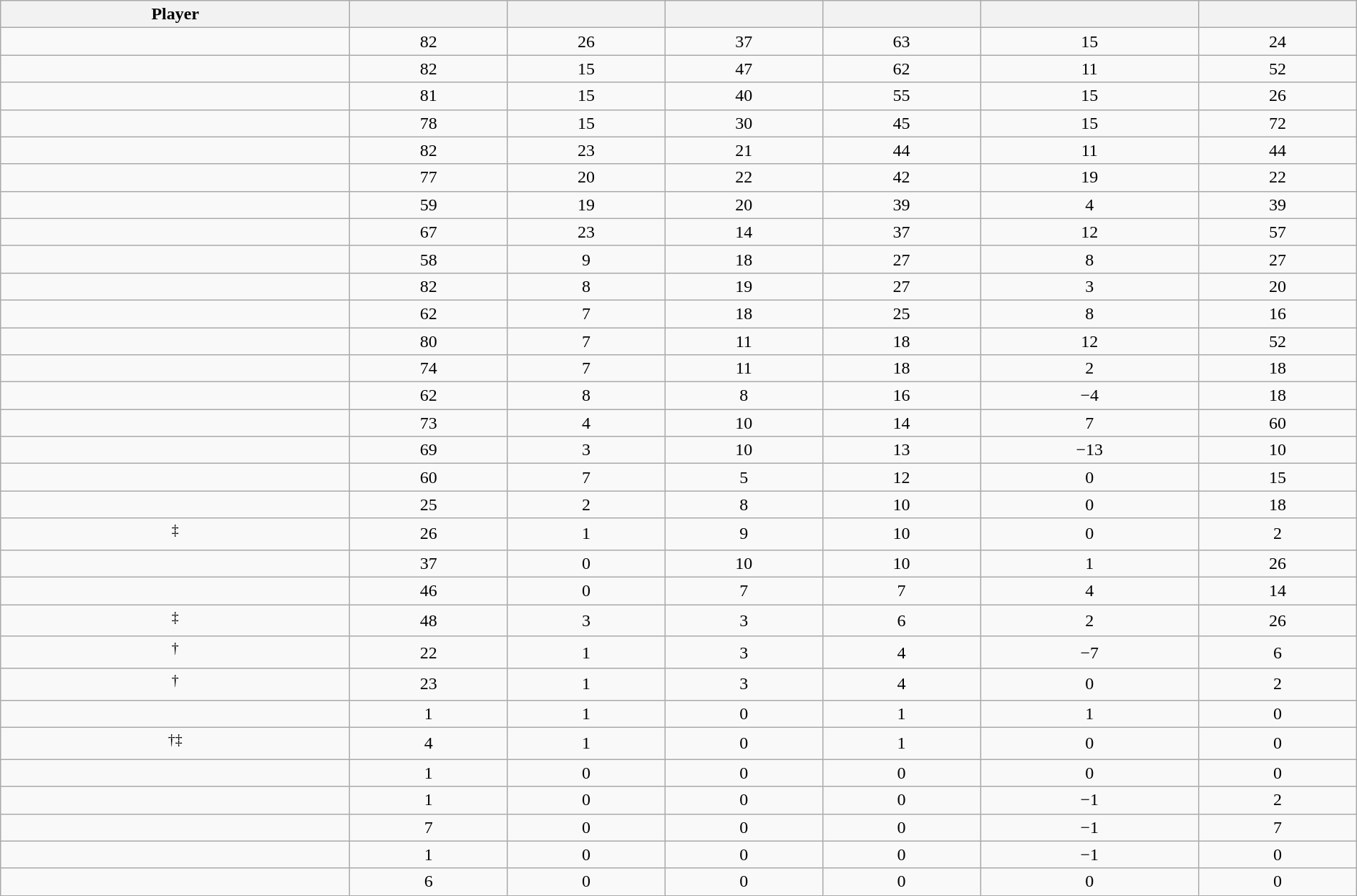<table class="wikitable sortable" style="width:100%;">
<tr align=center>
<th>Player</th>
<th></th>
<th></th>
<th></th>
<th></th>
<th data-sort-type="number"></th>
<th></th>
</tr>
<tr align=center>
<td></td>
<td>82</td>
<td>26</td>
<td>37</td>
<td>63</td>
<td>15</td>
<td>24</td>
</tr>
<tr align=center>
<td></td>
<td>82</td>
<td>15</td>
<td>47</td>
<td>62</td>
<td>11</td>
<td>52</td>
</tr>
<tr align=center>
<td></td>
<td>81</td>
<td>15</td>
<td>40</td>
<td>55</td>
<td>15</td>
<td>26</td>
</tr>
<tr align=center>
<td></td>
<td>78</td>
<td>15</td>
<td>30</td>
<td>45</td>
<td>15</td>
<td>72</td>
</tr>
<tr align=center>
<td></td>
<td>82</td>
<td>23</td>
<td>21</td>
<td>44</td>
<td>11</td>
<td>44</td>
</tr>
<tr align=center>
<td></td>
<td>77</td>
<td>20</td>
<td>22</td>
<td>42</td>
<td>19</td>
<td>22</td>
</tr>
<tr align=center>
<td></td>
<td>59</td>
<td>19</td>
<td>20</td>
<td>39</td>
<td>4</td>
<td>39</td>
</tr>
<tr align=center>
<td></td>
<td>67</td>
<td>23</td>
<td>14</td>
<td>37</td>
<td>12</td>
<td>57</td>
</tr>
<tr align=center>
<td></td>
<td>58</td>
<td>9</td>
<td>18</td>
<td>27</td>
<td>8</td>
<td>27</td>
</tr>
<tr align=center>
<td></td>
<td>82</td>
<td>8</td>
<td>19</td>
<td>27</td>
<td>3</td>
<td>20</td>
</tr>
<tr align=center>
<td></td>
<td>62</td>
<td>7</td>
<td>18</td>
<td>25</td>
<td>8</td>
<td>16</td>
</tr>
<tr align=center>
<td></td>
<td>80</td>
<td>7</td>
<td>11</td>
<td>18</td>
<td>12</td>
<td>52</td>
</tr>
<tr align=center>
<td></td>
<td>74</td>
<td>7</td>
<td>11</td>
<td>18</td>
<td>2</td>
<td>18</td>
</tr>
<tr align=center>
<td></td>
<td>62</td>
<td>8</td>
<td>8</td>
<td>16</td>
<td>−4</td>
<td>18</td>
</tr>
<tr align=center>
<td></td>
<td>73</td>
<td>4</td>
<td>10</td>
<td>14</td>
<td>7</td>
<td>60</td>
</tr>
<tr align=center>
<td></td>
<td>69</td>
<td>3</td>
<td>10</td>
<td>13</td>
<td>−13</td>
<td>10</td>
</tr>
<tr align=center>
<td></td>
<td>60</td>
<td>7</td>
<td>5</td>
<td>12</td>
<td>0</td>
<td>15</td>
</tr>
<tr align=center>
<td></td>
<td>25</td>
<td>2</td>
<td>8</td>
<td>10</td>
<td>0</td>
<td>18</td>
</tr>
<tr align=center>
<td><sup>‡</sup></td>
<td>26</td>
<td>1</td>
<td>9</td>
<td>10</td>
<td>0</td>
<td>2</td>
</tr>
<tr align=center>
<td></td>
<td>37</td>
<td>0</td>
<td>10</td>
<td>10</td>
<td>1</td>
<td>26</td>
</tr>
<tr align=center>
<td></td>
<td>46</td>
<td>0</td>
<td>7</td>
<td>7</td>
<td>4</td>
<td>14</td>
</tr>
<tr align=center>
<td><sup>‡</sup></td>
<td>48</td>
<td>3</td>
<td>3</td>
<td>6</td>
<td>2</td>
<td>26</td>
</tr>
<tr align=center>
<td><sup>†</sup></td>
<td>22</td>
<td>1</td>
<td>3</td>
<td>4</td>
<td>−7</td>
<td>6</td>
</tr>
<tr align=center>
<td><sup>†</sup></td>
<td>23</td>
<td>1</td>
<td>3</td>
<td>4</td>
<td>0</td>
<td>2</td>
</tr>
<tr align=center>
<td></td>
<td>1</td>
<td>1</td>
<td>0</td>
<td>1</td>
<td>1</td>
<td>0</td>
</tr>
<tr align=center>
<td><sup>†‡</sup></td>
<td>4</td>
<td>1</td>
<td>0</td>
<td>1</td>
<td>0</td>
<td>0</td>
</tr>
<tr align=center>
<td></td>
<td>1</td>
<td>0</td>
<td>0</td>
<td>0</td>
<td>0</td>
<td>0</td>
</tr>
<tr align=center>
<td></td>
<td>1</td>
<td>0</td>
<td>0</td>
<td>0</td>
<td>−1</td>
<td>2</td>
</tr>
<tr align=center>
<td></td>
<td>7</td>
<td>0</td>
<td>0</td>
<td>0</td>
<td>−1</td>
<td>7</td>
</tr>
<tr align=center>
<td></td>
<td>1</td>
<td>0</td>
<td>0</td>
<td>0</td>
<td>−1</td>
<td>0</td>
</tr>
<tr align=center>
<td></td>
<td>6</td>
<td>0</td>
<td>0</td>
<td>0</td>
<td>0</td>
<td>0</td>
</tr>
</table>
